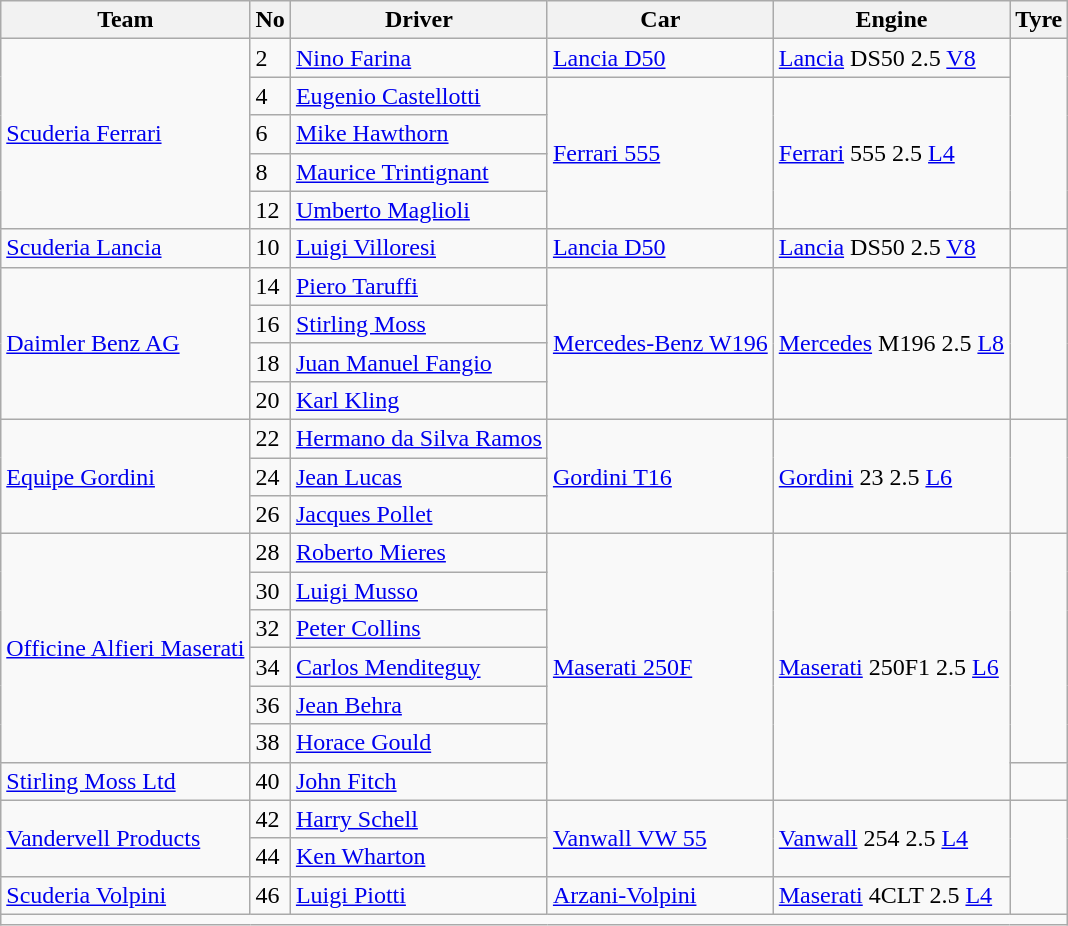<table class="wikitable">
<tr>
<th>Team</th>
<th>No</th>
<th>Driver</th>
<th>Car</th>
<th>Engine</th>
<th>Tyre</th>
</tr>
<tr>
<td rowspan="5"> <a href='#'>Scuderia Ferrari</a></td>
<td>2</td>
<td> <a href='#'>Nino Farina</a></td>
<td><a href='#'>Lancia D50</a></td>
<td><a href='#'>Lancia</a> DS50 2.5 <a href='#'>V8</a></td>
<td rowspan="5"></td>
</tr>
<tr>
<td>4</td>
<td> <a href='#'>Eugenio Castellotti</a></td>
<td rowspan="4"><a href='#'>Ferrari 555</a></td>
<td rowspan="4"><a href='#'>Ferrari</a> 555 2.5 <a href='#'>L4</a></td>
</tr>
<tr>
<td>6</td>
<td> <a href='#'>Mike Hawthorn</a></td>
</tr>
<tr>
<td>8</td>
<td> <a href='#'>Maurice Trintignant</a></td>
</tr>
<tr>
<td>12</td>
<td> <a href='#'>Umberto Maglioli</a></td>
</tr>
<tr>
<td> <a href='#'>Scuderia Lancia</a></td>
<td>10</td>
<td> <a href='#'>Luigi Villoresi</a></td>
<td><a href='#'>Lancia D50</a></td>
<td><a href='#'>Lancia</a> DS50 2.5 <a href='#'>V8</a></td>
<td></td>
</tr>
<tr>
<td rowspan="4"> <a href='#'>Daimler Benz AG</a></td>
<td>14</td>
<td> <a href='#'>Piero Taruffi</a></td>
<td rowspan="4"><a href='#'>Mercedes-Benz W196</a></td>
<td rowspan="4"><a href='#'>Mercedes</a> M196 2.5 <a href='#'>L8</a></td>
<td rowspan="4"></td>
</tr>
<tr>
<td>16</td>
<td> <a href='#'>Stirling Moss</a></td>
</tr>
<tr>
<td>18</td>
<td> <a href='#'>Juan Manuel Fangio</a></td>
</tr>
<tr>
<td>20</td>
<td> <a href='#'>Karl Kling</a></td>
</tr>
<tr>
<td rowspan="3"> <a href='#'>Equipe Gordini</a></td>
<td>22</td>
<td> <a href='#'>Hermano da Silva Ramos</a></td>
<td rowspan="3"><a href='#'>Gordini T16</a></td>
<td rowspan="3"><a href='#'>Gordini</a> 23 2.5 <a href='#'>L6</a></td>
<td rowspan="3"></td>
</tr>
<tr>
<td>24</td>
<td> <a href='#'>Jean Lucas</a></td>
</tr>
<tr>
<td>26</td>
<td> <a href='#'>Jacques Pollet</a></td>
</tr>
<tr>
<td rowspan="6"> <a href='#'>Officine Alfieri Maserati</a></td>
<td>28</td>
<td> <a href='#'>Roberto Mieres</a></td>
<td rowspan="7"><a href='#'>Maserati 250F</a></td>
<td rowspan="7"><a href='#'>Maserati</a> 250F1 2.5 <a href='#'>L6</a></td>
<td rowspan="6"></td>
</tr>
<tr>
<td>30</td>
<td> <a href='#'>Luigi Musso</a></td>
</tr>
<tr>
<td>32</td>
<td> <a href='#'>Peter Collins</a></td>
</tr>
<tr>
<td>34</td>
<td> <a href='#'>Carlos Menditeguy</a></td>
</tr>
<tr>
<td>36</td>
<td> <a href='#'>Jean Behra</a></td>
</tr>
<tr>
<td>38</td>
<td> <a href='#'>Horace Gould</a></td>
</tr>
<tr>
<td> <a href='#'>Stirling Moss Ltd</a></td>
<td>40</td>
<td> <a href='#'>John Fitch</a></td>
<td></td>
</tr>
<tr>
<td rowspan="2"> <a href='#'>Vandervell Products</a></td>
<td>42</td>
<td> <a href='#'>Harry Schell</a></td>
<td rowspan="2"><a href='#'>Vanwall VW 55</a></td>
<td rowspan="2"><a href='#'>Vanwall</a> 254 2.5 <a href='#'>L4</a></td>
<td rowspan="3"></td>
</tr>
<tr>
<td>44</td>
<td> <a href='#'>Ken Wharton</a></td>
</tr>
<tr>
<td> <a href='#'>Scuderia Volpini</a></td>
<td>46</td>
<td> <a href='#'>Luigi Piotti</a></td>
<td><a href='#'>Arzani-Volpini</a></td>
<td><a href='#'>Maserati</a> 4CLT 2.5 <a href='#'>L4</a></td>
</tr>
<tr>
<td colspan=6></td>
</tr>
</table>
